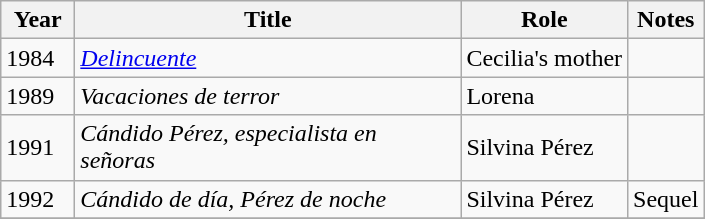<table class="wikitable sortable">
<tr>
<th width="42">Year</th>
<th width="250">Title</th>
<th>Role</th>
<th class="unsortable">Notes</th>
</tr>
<tr>
<td>1984</td>
<td><em><a href='#'>Delincuente</a></em></td>
<td>Cecilia's mother</td>
<td></td>
</tr>
<tr>
<td>1989</td>
<td><em>Vacaciones de terror</em></td>
<td>Lorena</td>
<td></td>
</tr>
<tr>
<td>1991</td>
<td><em>Cándido Pérez, especialista en señoras </em></td>
<td>Silvina Pérez</td>
<td></td>
</tr>
<tr>
<td>1992</td>
<td><em>Cándido de día, Pérez de noche</em></td>
<td>Silvina Pérez</td>
<td>Sequel</td>
</tr>
<tr>
</tr>
</table>
